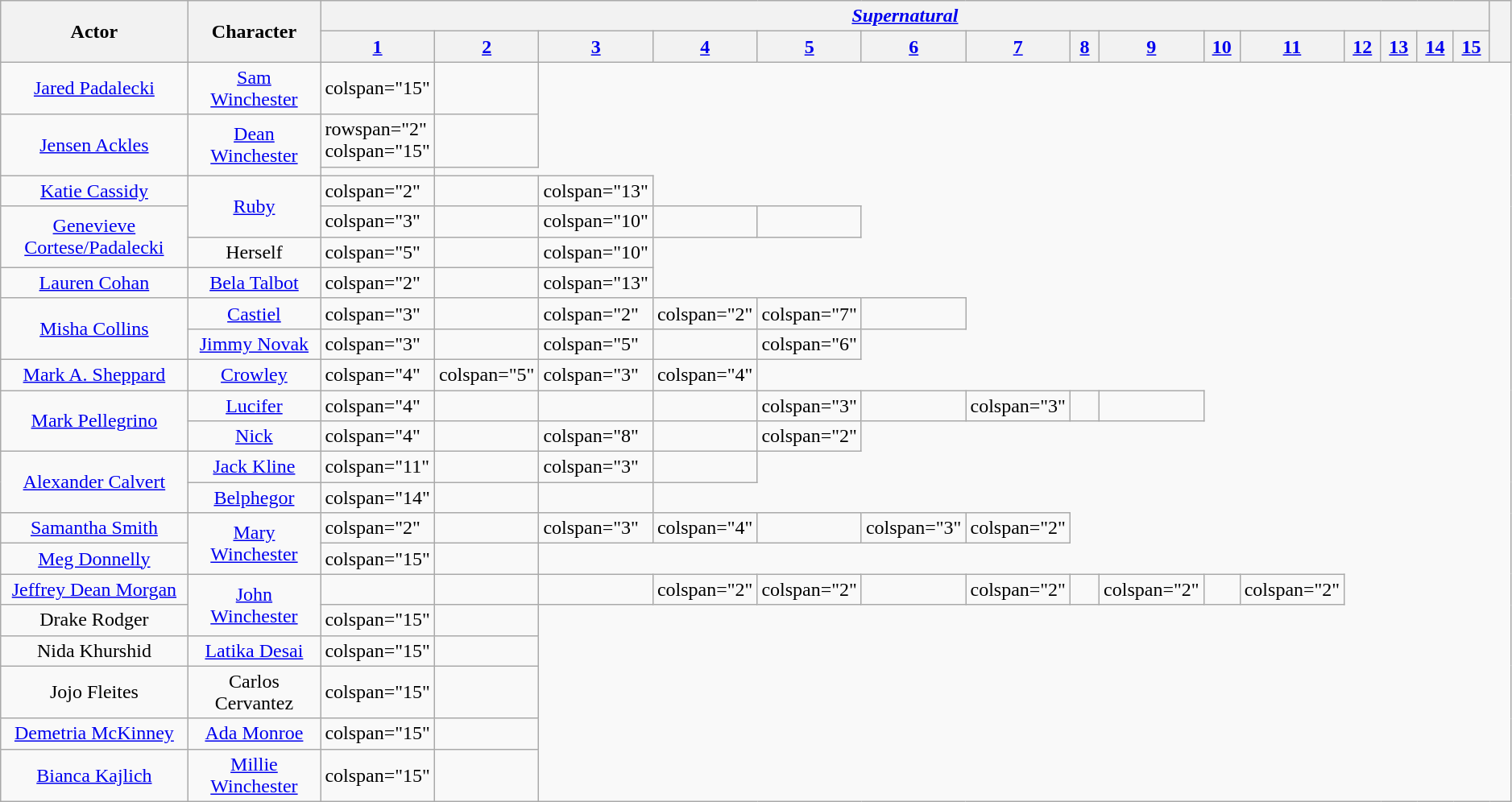<table class="wikitable plainrowheaders" style="width:99%">
<tr>
<th rowspan="2" style="width:20%">Actor</th>
<th rowspan="2" style="width:16%">Character</th>
<th colspan="15"><em><a href='#'>Supernatural</a></em></th>
<th rowspan="2" scope="col" style="width:4%;"><em><a href='#'></a></em></th>
</tr>
<tr>
<th scope="col" style="width:4%;"><a href='#'>1</a></th>
<th scope="col" style="width:4%;"><a href='#'>2</a></th>
<th scope="col" style="width:4%;"><a href='#'>3</a></th>
<th scope="col" style="width:4%;"><a href='#'>4</a></th>
<th scope="col" style="width:4%;"><a href='#'>5</a></th>
<th scope="col" style="width:4%;"><a href='#'>6</a></th>
<th scope="col" style="width:4%;"><a href='#'>7</a></th>
<th scope="col" style="width:4%;"><a href='#'>8</a></th>
<th scope="col" style="width:4%;"><a href='#'>9</a></th>
<th scope="col" style="width:4%;"><a href='#'>10</a></th>
<th scope="col" style="width:4%;"><a href='#'>11</a></th>
<th scope="col" style="width:4%;"><a href='#'>12</a></th>
<th scope="col" style="width:4%;"><a href='#'>13</a></th>
<th scope="col" style="width:4%;"><a href='#'>14</a></th>
<th scope="col" style="width:4%;"><a href='#'>15</a></th>
</tr>
<tr>
<td style="text-align:center;"><a href='#'>Jared Padalecki</a></td>
<td style="text-align:center;"><a href='#'>Sam Winchester</a></td>
<td>colspan="15" </td>
<td></td>
</tr>
<tr>
<td rowspan="2" style="text-align:center;"><a href='#'>Jensen Ackles</a></td>
<td rowspan="2" style="text-align:center;"><a href='#'>Dean Winchester</a></td>
<td>rowspan="2" colspan="15" </td>
<td></td>
</tr>
<tr>
<td></td>
</tr>
<tr>
<td style="text-align:center;"><a href='#'>Katie Cassidy</a></td>
<td rowspan="2" style="text-align:center;"><a href='#'>Ruby</a></td>
<td>colspan="2" </td>
<td></td>
<td>colspan="13" </td>
</tr>
<tr>
<td rowspan="2" style="text-align:center;"><a href='#'>Genevieve Cortese/Padalecki</a></td>
<td>colspan="3" </td>
<td></td>
<td>colspan="10" </td>
<td></td>
<td></td>
</tr>
<tr>
<td style="text-align:center;">Herself</td>
<td>colspan="5" </td>
<td></td>
<td>colspan="10"</td>
</tr>
<tr>
<td style="text-align:center;"><a href='#'>Lauren Cohan</a></td>
<td style="text-align:center;"><a href='#'>Bela Talbot</a></td>
<td>colspan="2" </td>
<td></td>
<td>colspan="13" </td>
</tr>
<tr>
<td rowspan="2" style="text-align:center;"><a href='#'>Misha Collins</a></td>
<td style="text-align:center;"><a href='#'>Castiel</a></td>
<td>colspan="3" </td>
<td></td>
<td>colspan="2" </td>
<td>colspan="2" </td>
<td>colspan="7" </td>
<td></td>
</tr>
<tr>
<td style="text-align:center;"><a href='#'>Jimmy Novak</a></td>
<td>colspan="3" </td>
<td></td>
<td>colspan="5" </td>
<td></td>
<td>colspan="6" </td>
</tr>
<tr>
<td style="text-align:center;"><a href='#'>Mark A. Sheppard</a></td>
<td style="text-align:center;"><a href='#'>Crowley</a></td>
<td>colspan="4" </td>
<td>colspan="5" </td>
<td>colspan="3" </td>
<td>colspan="4" </td>
</tr>
<tr>
<td rowspan="2" style="text-align:center;"><a href='#'>Mark Pellegrino</a></td>
<td style="text-align:center;"><a href='#'>Lucifer</a></td>
<td>colspan="4" </td>
<td></td>
<td></td>
<td></td>
<td>colspan="3" </td>
<td></td>
<td>colspan="3" </td>
<td></td>
<td></td>
</tr>
<tr>
<td style="text-align:center;"><a href='#'>Nick</a></td>
<td>colspan="4" </td>
<td></td>
<td>colspan="8" </td>
<td></td>
<td>colspan="2" </td>
</tr>
<tr>
<td rowspan="2" style="text-align:center;"><a href='#'>Alexander Calvert</a></td>
<td style="text-align:center;"><a href='#'>Jack Kline</a></td>
<td>colspan="11" </td>
<td></td>
<td>colspan="3" </td>
<td></td>
</tr>
<tr>
<td style="text-align:center;"><a href='#'>Belphegor</a></td>
<td>colspan="14" </td>
<td></td>
<td></td>
</tr>
<tr>
<td style="text-align:center;"><a href='#'>Samantha Smith</a></td>
<td rowspan="2" style="text-align:center;"><a href='#'>Mary Winchester</a></td>
<td>colspan="2" </td>
<td></td>
<td>colspan="3" </td>
<td>colspan="4" </td>
<td></td>
<td>colspan="3" </td>
<td>colspan="2" </td>
</tr>
<tr>
<td style="text-align:center;"><a href='#'>Meg Donnelly</a></td>
<td>colspan="15" </td>
<td></td>
</tr>
<tr>
<td style="text-align:center;"><a href='#'>Jeffrey Dean Morgan</a></td>
<td rowspan="2" style="text-align:center;"><a href='#'>John Winchester</a></td>
<td></td>
<td></td>
<td></td>
<td>colspan="2" </td>
<td>colspan="2" </td>
<td></td>
<td>colspan="2" </td>
<td></td>
<td>colspan="2" </td>
<td></td>
<td>colspan="2" </td>
</tr>
<tr>
<td style="text-align:center;">Drake Rodger</td>
<td>colspan="15" </td>
<td></td>
</tr>
<tr>
<td style="text-align:center;">Nida Khurshid</td>
<td style="text-align:center;"><a href='#'>Latika Desai</a></td>
<td>colspan="15" </td>
<td></td>
</tr>
<tr>
<td style="text-align:center;">Jojo Fleites</td>
<td style="text-align:center;">Carlos Cervantez</td>
<td>colspan="15" </td>
<td></td>
</tr>
<tr>
<td style="text-align:center;"><a href='#'>Demetria McKinney</a></td>
<td style="text-align:center;"><a href='#'>Ada Monroe</a></td>
<td>colspan="15" </td>
<td></td>
</tr>
<tr>
<td style="text-align:center;"><a href='#'>Bianca Kajlich</a></td>
<td style="text-align:center;"><a href='#'>Millie Winchester</a></td>
<td>colspan="15" </td>
<td></td>
</tr>
</table>
